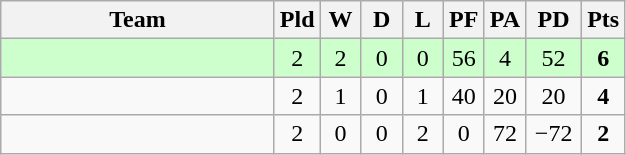<table class="wikitable" style="text-align:center;">
<tr>
<th width=175>Team</th>
<th width=20 abbr="Played">Pld</th>
<th width=20 abbr="Won">W</th>
<th width=20 abbr="Drawn">D</th>
<th width=20 abbr="Lost">L</th>
<th width=20 abbr="Points for">PF</th>
<th width=20 abbr="Points against">PA</th>
<th width=30 abbr="Points difference">PD</th>
<th width=20 abbr="Points">Pts</th>
</tr>
<tr bgcolor=ccffcc>
<td align=left></td>
<td>2</td>
<td>2</td>
<td>0</td>
<td>0</td>
<td>56</td>
<td>4</td>
<td>52</td>
<td><strong> 6 </strong></td>
</tr>
<tr>
<td align=left></td>
<td>2</td>
<td>1</td>
<td>0</td>
<td>1</td>
<td>40</td>
<td>20</td>
<td>20</td>
<td><strong> 4 </strong></td>
</tr>
<tr>
<td align=left></td>
<td>2</td>
<td>0</td>
<td>0</td>
<td>2</td>
<td>0</td>
<td>72</td>
<td>−72</td>
<td><strong> 2 </strong></td>
</tr>
</table>
